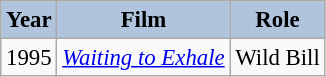<table class="wikitable" style="font-size:95%;">
<tr>
<th style="background:#B0C4DE;">Year</th>
<th style="background:#B0C4DE;">Film</th>
<th style="background:#B0C4DE;">Role</th>
</tr>
<tr>
<td>1995</td>
<td><em><a href='#'>Waiting to Exhale</a></em></td>
<td>Wild Bill</td>
</tr>
</table>
